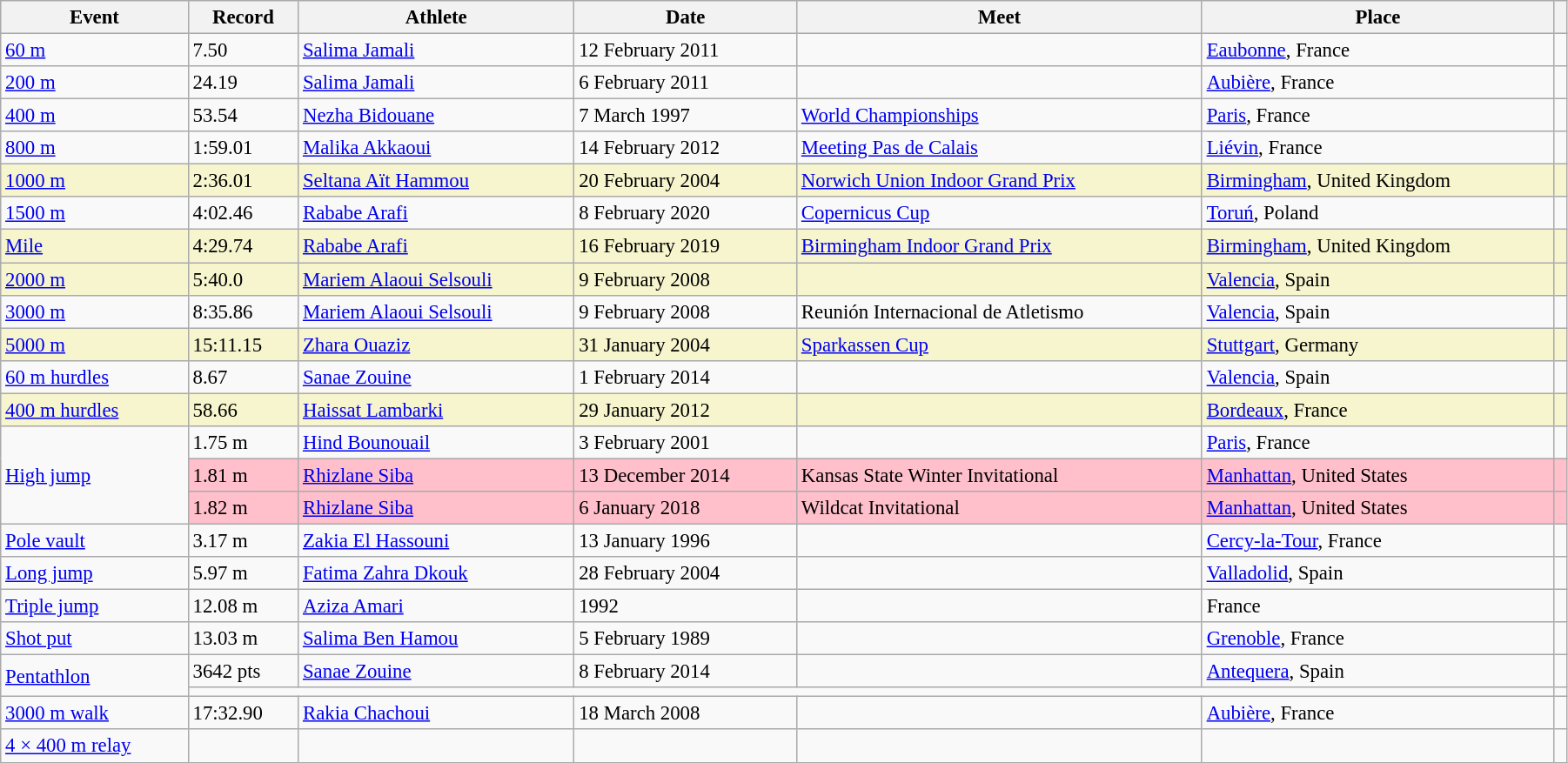<table class="wikitable" style="font-size:95%; width: 95%;">
<tr>
<th>Event</th>
<th>Record</th>
<th>Athlete</th>
<th>Date</th>
<th>Meet</th>
<th>Place</th>
<th></th>
</tr>
<tr>
<td><a href='#'>60 m</a></td>
<td>7.50</td>
<td><a href='#'>Salima Jamali</a></td>
<td>12 February 2011</td>
<td></td>
<td><a href='#'>Eaubonne</a>, France</td>
<td></td>
</tr>
<tr>
<td><a href='#'>200 m</a></td>
<td>24.19</td>
<td><a href='#'>Salima Jamali</a></td>
<td>6 February 2011</td>
<td></td>
<td><a href='#'>Aubière</a>, France</td>
</tr>
<tr>
<td><a href='#'>400 m</a></td>
<td>53.54</td>
<td><a href='#'>Nezha Bidouane</a></td>
<td>7 March 1997</td>
<td><a href='#'>World Championships</a></td>
<td><a href='#'>Paris</a>, France</td>
<td></td>
</tr>
<tr>
<td><a href='#'>800 m</a></td>
<td>1:59.01</td>
<td><a href='#'>Malika Akkaoui</a></td>
<td>14 February 2012</td>
<td><a href='#'>Meeting Pas de Calais</a></td>
<td><a href='#'>Liévin</a>, France</td>
<td></td>
</tr>
<tr style="background:#f6F5CE;">
<td><a href='#'>1000 m</a></td>
<td>2:36.01</td>
<td><a href='#'>Seltana Aït Hammou</a></td>
<td>20 February 2004</td>
<td><a href='#'>Norwich Union Indoor Grand Prix</a></td>
<td><a href='#'>Birmingham</a>, United Kingdom</td>
<td></td>
</tr>
<tr>
<td><a href='#'>1500 m</a></td>
<td>4:02.46</td>
<td><a href='#'>Rababe Arafi</a></td>
<td>8 February 2020</td>
<td><a href='#'>Copernicus Cup</a></td>
<td><a href='#'>Toruń</a>, Poland</td>
<td></td>
</tr>
<tr style="background:#f6F5CE;">
<td><a href='#'>Mile</a></td>
<td>4:29.74</td>
<td><a href='#'>Rababe Arafi</a></td>
<td>16 February 2019</td>
<td><a href='#'>Birmingham Indoor Grand Prix</a></td>
<td><a href='#'>Birmingham</a>, United Kingdom</td>
<td></td>
</tr>
<tr style="background:#f6F5CE;">
<td><a href='#'>2000 m</a></td>
<td>5:40.0</td>
<td><a href='#'>Mariem Alaoui Selsouli</a></td>
<td>9 February 2008</td>
<td></td>
<td><a href='#'>Valencia</a>, Spain</td>
<td></td>
</tr>
<tr>
<td><a href='#'>3000 m</a></td>
<td>8:35.86</td>
<td><a href='#'>Mariem Alaoui Selsouli</a></td>
<td>9 February 2008</td>
<td>Reunión Internacional de Atletismo</td>
<td><a href='#'>Valencia</a>, Spain</td>
<td></td>
</tr>
<tr style="background:#f6F5CE;">
<td><a href='#'>5000 m</a></td>
<td>15:11.15</td>
<td><a href='#'>Zhara Ouaziz</a></td>
<td>31 January 2004</td>
<td><a href='#'>Sparkassen Cup</a></td>
<td><a href='#'>Stuttgart</a>, Germany</td>
<td></td>
</tr>
<tr>
<td><a href='#'>60 m hurdles</a></td>
<td>8.67</td>
<td><a href='#'>Sanae Zouine</a></td>
<td>1 February 2014</td>
<td></td>
<td><a href='#'>Valencia</a>, Spain</td>
<td></td>
</tr>
<tr style="background:#f6F5CE;">
<td><a href='#'>400 m hurdles</a></td>
<td>58.66</td>
<td><a href='#'>Haissat Lambarki</a></td>
<td>29 January 2012</td>
<td></td>
<td><a href='#'>Bordeaux</a>, France</td>
<td></td>
</tr>
<tr>
<td rowspan=3><a href='#'>High jump</a></td>
<td>1.75 m</td>
<td><a href='#'>Hind Bounouail</a></td>
<td>3 February 2001</td>
<td></td>
<td><a href='#'>Paris</a>, France</td>
<td></td>
</tr>
<tr style="background:pink">
<td>1.81 m</td>
<td><a href='#'>Rhizlane Siba</a></td>
<td>13 December 2014</td>
<td>Kansas State Winter Invitational</td>
<td><a href='#'>Manhattan</a>, United States</td>
<td></td>
</tr>
<tr style="background:pink">
<td>1.82 m</td>
<td><a href='#'>Rhizlane Siba</a></td>
<td>6 January 2018</td>
<td>Wildcat Invitational</td>
<td><a href='#'>Manhattan</a>, United States</td>
<td></td>
</tr>
<tr>
<td><a href='#'>Pole vault</a></td>
<td>3.17 m</td>
<td><a href='#'>Zakia El Hassouni</a></td>
<td>13 January 1996</td>
<td></td>
<td><a href='#'>Cercy-la-Tour</a>, France</td>
<td></td>
</tr>
<tr>
<td><a href='#'>Long jump</a></td>
<td>5.97 m</td>
<td><a href='#'>Fatima Zahra Dkouk</a></td>
<td>28 February 2004</td>
<td></td>
<td><a href='#'>Valladolid</a>, Spain</td>
<td></td>
</tr>
<tr>
<td><a href='#'>Triple jump</a></td>
<td>12.08 m</td>
<td><a href='#'>Aziza Amari</a></td>
<td>1992</td>
<td></td>
<td>France</td>
<td></td>
</tr>
<tr>
<td><a href='#'>Shot put</a></td>
<td>13.03 m</td>
<td><a href='#'>Salima Ben Hamou</a></td>
<td>5 February 1989</td>
<td></td>
<td><a href='#'>Grenoble</a>, France</td>
<td></td>
</tr>
<tr>
<td rowspan=2><a href='#'>Pentathlon</a></td>
<td>3642 pts</td>
<td><a href='#'>Sanae Zouine</a></td>
<td>8 February 2014</td>
<td></td>
<td><a href='#'>Antequera</a>, Spain</td>
<td></td>
</tr>
<tr>
<td colspan=5></td>
<td></td>
</tr>
<tr>
<td><a href='#'>3000 m walk</a></td>
<td>17:32.90</td>
<td><a href='#'>Rakia Chachoui</a></td>
<td>18 March 2008</td>
<td></td>
<td><a href='#'>Aubière</a>, France</td>
<td></td>
</tr>
<tr>
<td><a href='#'>4 × 400 m relay</a></td>
<td></td>
<td></td>
<td></td>
<td></td>
<td></td>
<td></td>
</tr>
</table>
